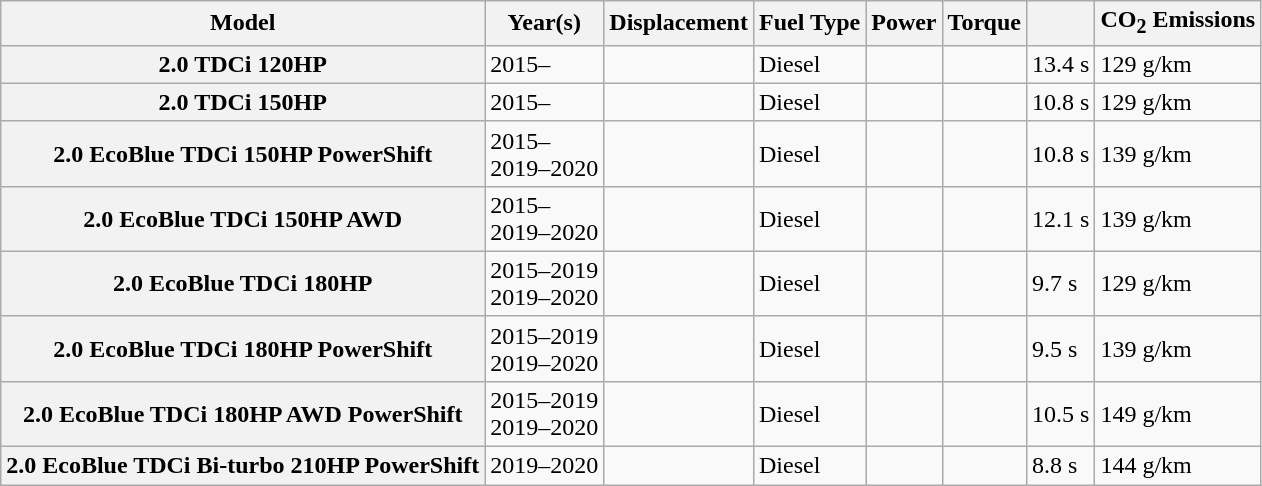<table class="wikitable sortable collapsible">
<tr>
<th>Model</th>
<th>Year(s)</th>
<th>Displacement</th>
<th>Fuel Type</th>
<th>Power</th>
<th>Torque</th>
<th></th>
<th>CO<sub>2</sub> Emissions</th>
</tr>
<tr>
<th>2.0 TDCi 120HP</th>
<td>2015–</td>
<td></td>
<td>Diesel</td>
<td></td>
<td></td>
<td>13.4 s</td>
<td>129 g/km</td>
</tr>
<tr>
<th>2.0 TDCi 150HP</th>
<td>2015–</td>
<td></td>
<td>Diesel</td>
<td></td>
<td></td>
<td>10.8 s</td>
<td>129 g/km</td>
</tr>
<tr>
<th>2.0 EcoBlue TDCi 150HP PowerShift</th>
<td>2015–<br>2019–2020</td>
<td></td>
<td>Diesel</td>
<td></td>
<td></td>
<td>10.8 s</td>
<td>139 g/km</td>
</tr>
<tr>
<th>2.0 EcoBlue TDCi 150HP AWD</th>
<td>2015–<br>2019–2020</td>
<td></td>
<td>Diesel</td>
<td></td>
<td></td>
<td>12.1 s</td>
<td>139 g/km</td>
</tr>
<tr>
<th>2.0 EcoBlue TDCi 180HP</th>
<td>2015–2019<br>2019–2020</td>
<td></td>
<td>Diesel</td>
<td></td>
<td></td>
<td>9.7 s</td>
<td>129 g/km</td>
</tr>
<tr>
<th>2.0 EcoBlue TDCi 180HP PowerShift</th>
<td>2015–2019<br>2019–2020</td>
<td></td>
<td>Diesel</td>
<td></td>
<td></td>
<td>9.5 s</td>
<td>139 g/km</td>
</tr>
<tr>
<th>2.0 EcoBlue TDCi 180HP AWD PowerShift</th>
<td>2015–2019<br>2019–2020</td>
<td></td>
<td>Diesel</td>
<td></td>
<td></td>
<td>10.5 s</td>
<td>149 g/km</td>
</tr>
<tr>
<th>2.0 EcoBlue TDCi Bi-turbo 210HP PowerShift</th>
<td>2019–2020</td>
<td></td>
<td>Diesel</td>
<td></td>
<td></td>
<td>8.8 s</td>
<td>144 g/km</td>
</tr>
</table>
